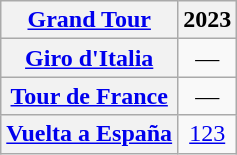<table class="wikitable plainrowheaders">
<tr>
<th scope="col"><a href='#'>Grand Tour</a></th>
<th scope="col">2023</th>
</tr>
<tr style="text-align:center;">
<th scope="row"> <a href='#'>Giro d'Italia</a></th>
<td>—</td>
</tr>
<tr style="text-align:center;">
<th scope="row"> <a href='#'>Tour de France</a></th>
<td>—</td>
</tr>
<tr style="text-align:center;">
<th scope="row"> <a href='#'>Vuelta a España</a></th>
<td><a href='#'>123</a></td>
</tr>
</table>
